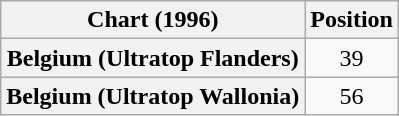<table class="wikitable sortable plainrowheaders" style="text-align:center">
<tr>
<th scope="col">Chart (1996)</th>
<th scope="col">Position</th>
</tr>
<tr>
<th scope="row">Belgium (Ultratop Flanders)</th>
<td>39</td>
</tr>
<tr>
<th scope="row">Belgium (Ultratop Wallonia)</th>
<td>56</td>
</tr>
</table>
